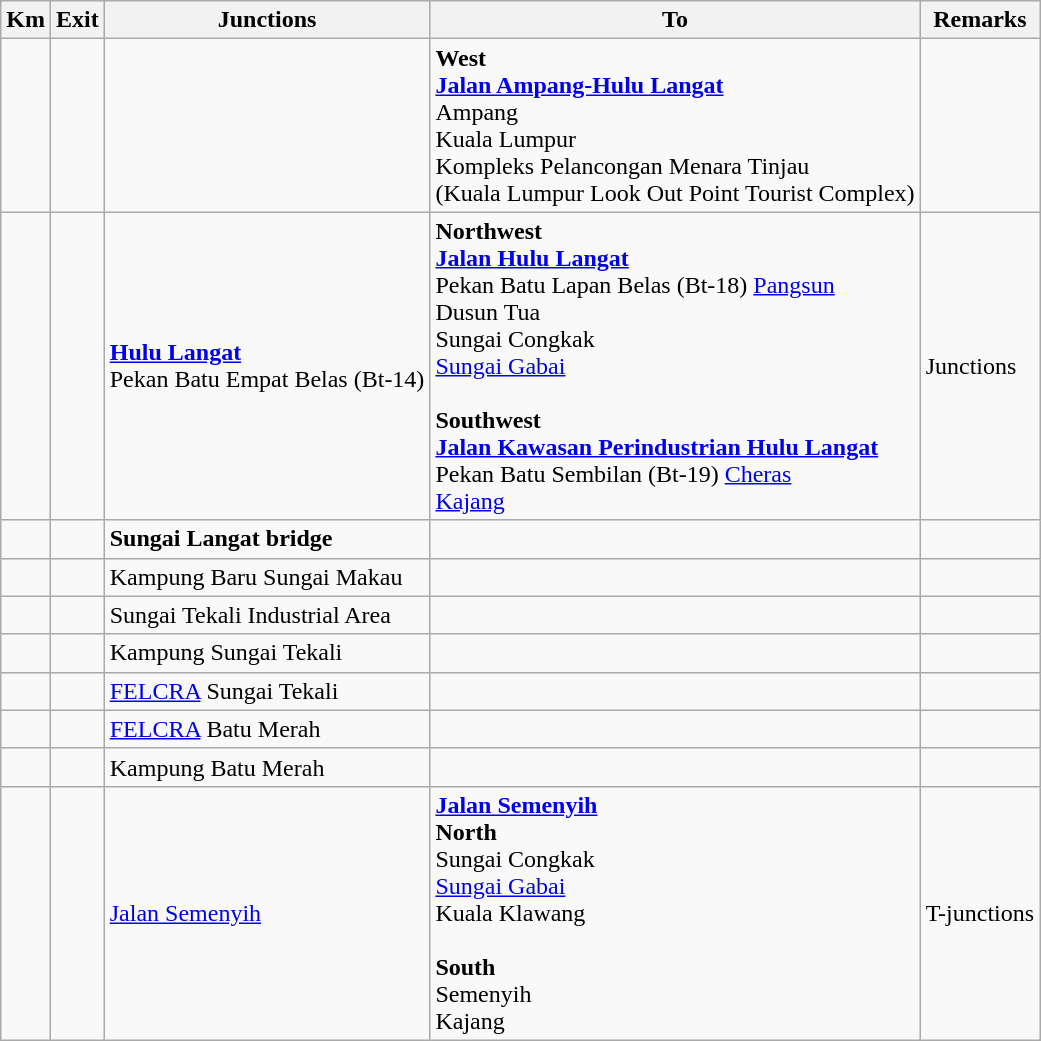<table class="wikitable">
<tr>
<th>Km</th>
<th>Exit</th>
<th>Junctions</th>
<th>To</th>
<th>Remarks</th>
</tr>
<tr>
<td></td>
<td></td>
<td></td>
<td><strong>West</strong><br> <strong><a href='#'>Jalan Ampang-Hulu Langat</a></strong><br>Ampang<br>Kuala Lumpur<br>Kompleks Pelancongan Menara Tinjau<br>(Kuala Lumpur Look Out Point Tourist Complex)</td>
<td></td>
</tr>
<tr>
<td></td>
<td></td>
<td><strong><a href='#'>Hulu Langat</a></strong><br>Pekan Batu Empat Belas (Bt-14)</td>
<td><strong>Northwest</strong><br> <strong><a href='#'>Jalan Hulu Langat</a></strong><br>Pekan Batu Lapan Belas (Bt-18) <a href='#'>Pangsun</a><br>Dusun Tua<br>Sungai Congkak<br><a href='#'>Sungai Gabai</a><br><br><strong>Southwest</strong><br> <strong><a href='#'>Jalan Kawasan Perindustrian Hulu Langat</a></strong><br>Pekan Batu Sembilan (Bt-19) <a href='#'>Cheras</a><br><a href='#'>Kajang</a></td>
<td>Junctions</td>
</tr>
<tr>
<td></td>
<td></td>
<td><strong>Sungai Langat bridge</strong></td>
<td></td>
<td></td>
</tr>
<tr>
<td></td>
<td></td>
<td>Kampung Baru Sungai Makau</td>
<td></td>
<td></td>
</tr>
<tr>
<td></td>
<td></td>
<td>Sungai Tekali Industrial Area</td>
<td></td>
<td></td>
</tr>
<tr>
<td></td>
<td></td>
<td>Kampung Sungai Tekali</td>
<td></td>
<td></td>
</tr>
<tr>
<td></td>
<td></td>
<td><a href='#'>FELCRA</a> Sungai Tekali</td>
<td></td>
<td></td>
</tr>
<tr>
<td></td>
<td></td>
<td><a href='#'>FELCRA</a> Batu Merah</td>
<td></td>
<td></td>
</tr>
<tr>
<td></td>
<td></td>
<td>Kampung Batu Merah</td>
<td></td>
<td></td>
</tr>
<tr>
<td></td>
<td></td>
<td><a href='#'>Jalan Semenyih</a></td>
<td> <strong><a href='#'>Jalan Semenyih</a></strong><br><strong>North</strong><br> Sungai Congkak<br> <a href='#'>Sungai Gabai</a><br>   Kuala Klawang<br><br><strong>South</strong><br> Semenyih<br> Kajang</td>
<td>T-junctions</td>
</tr>
</table>
